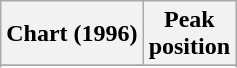<table class="wikitable sortable plainrowheaders" style="text-align:center">
<tr>
<th scope="col">Chart (1996)</th>
<th scope="col">Peak<br>position</th>
</tr>
<tr>
</tr>
<tr>
</tr>
</table>
